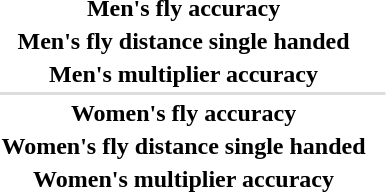<table>
<tr>
<th scope="row">Men's fly accuracy</th>
<td></td>
<td></td>
<td></td>
</tr>
<tr>
<th scope="row">Men's fly distance single handed</th>
<td></td>
<td></td>
<td></td>
</tr>
<tr>
<th scope="row">Men's multiplier accuracy</th>
<td></td>
<td></td>
<td></td>
</tr>
<tr bgcolor=#DDDDDD>
<td colspan=7></td>
</tr>
<tr>
<th scope="row">Women's fly accuracy</th>
<td></td>
<td></td>
<td></td>
</tr>
<tr>
<th scope="row">Women's fly distance single handed</th>
<td></td>
<td></td>
<td></td>
</tr>
<tr>
<th scope="row">Women's multiplier accuracy</th>
<td></td>
<td></td>
<td></td>
</tr>
</table>
